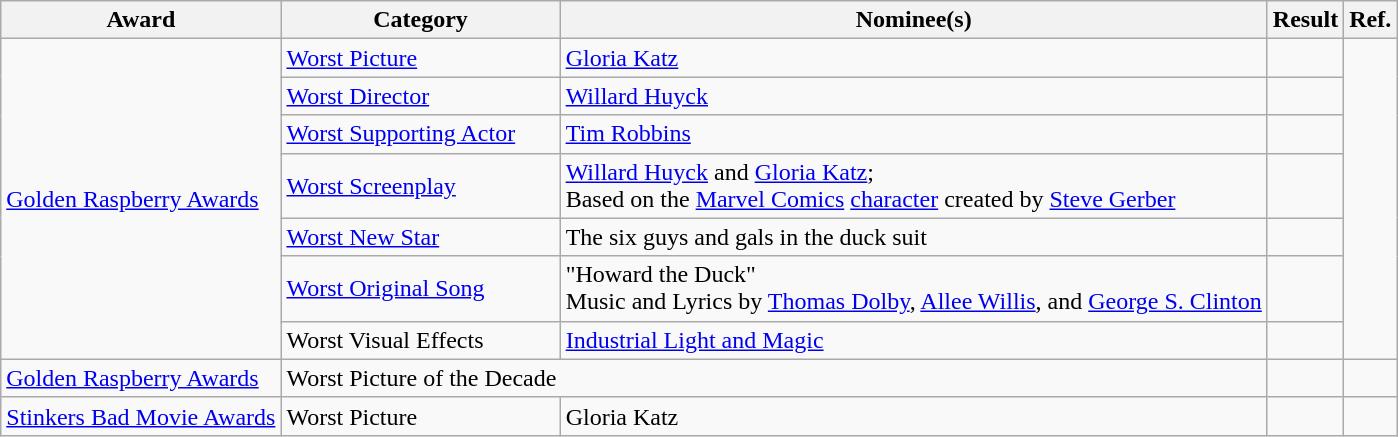<table class="wikitable plainrowheaders">
<tr>
<th>Award</th>
<th scope="col" style="width:20%;">Category</th>
<th>Nominee(s)</th>
<th>Result</th>
<th>Ref.</th>
</tr>
<tr>
<td rowspan="7"><a href='#'>Golden Raspberry Awards </a></td>
<td><a href='#'>Worst Picture</a></td>
<td><a href='#'>Gloria Katz</a></td>
<td></td>
<td rowspan="7" align="center"></td>
</tr>
<tr>
<td><a href='#'>Worst Director</a></td>
<td><a href='#'>Willard Huyck</a></td>
<td></td>
</tr>
<tr>
<td><a href='#'>Worst Supporting Actor</a></td>
<td><a href='#'>Tim Robbins</a></td>
<td></td>
</tr>
<tr>
<td><a href='#'>Worst Screenplay</a></td>
<td><a href='#'>Willard Huyck</a> and <a href='#'>Gloria Katz</a>; <br> Based on the <a href='#'>Marvel Comics</a> <a href='#'>character</a> created by <a href='#'>Steve Gerber</a></td>
<td></td>
</tr>
<tr>
<td><a href='#'>Worst New Star</a></td>
<td>The six guys and gals in the duck suit</td>
<td></td>
</tr>
<tr>
<td><a href='#'>Worst Original Song</a></td>
<td>"Howard the Duck" <br> Music and Lyrics by <a href='#'>Thomas Dolby</a>, <a href='#'>Allee Willis</a>, and <a href='#'>George S. Clinton</a></td>
<td></td>
</tr>
<tr>
<td>Worst Visual Effects</td>
<td><a href='#'>Industrial Light and Magic</a></td>
<td></td>
</tr>
<tr>
<td><a href='#'>Golden Raspberry Awards </a></td>
<td colspan="2">Worst Picture of the Decade</td>
<td></td>
<td align="center"></td>
</tr>
<tr>
<td><a href='#'>Stinkers Bad Movie Awards</a></td>
<td>Worst Picture</td>
<td>Gloria Katz</td>
<td></td>
<td align="center"></td>
</tr>
</table>
